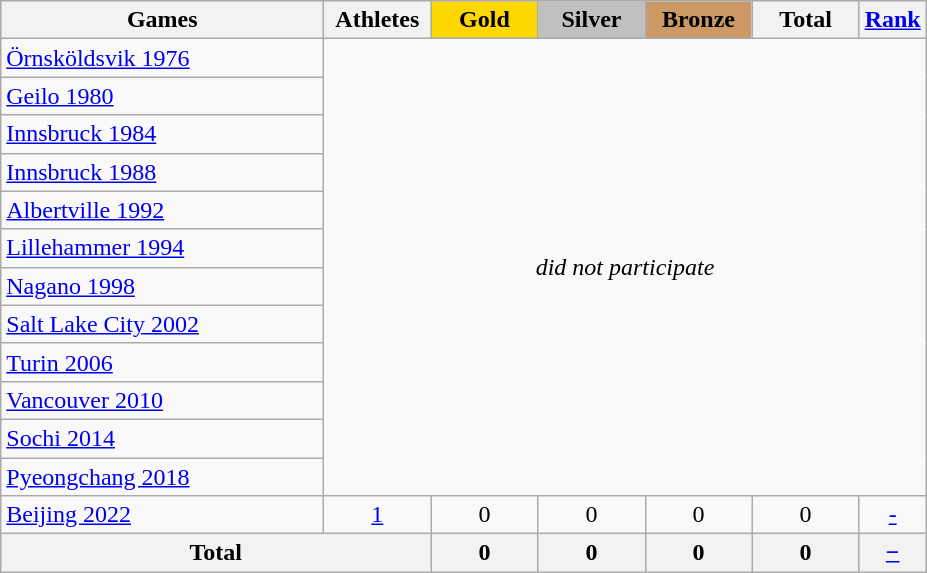<table class="wikitable" style="text-align:center; font-size:100%;">
<tr>
<th style="width:13em;">Games</th>
<th style="width:4em;">Athletes</th>
<th style="width:4em; background:gold;">Gold</th>
<th style="width:4em; background:silver;">Silver</th>
<th style="width:4em; background:#cc9966;">Bronze</th>
<th style="width:4em;">Total</th>
<th style="width:2em;"><a href='#'>Rank</a></th>
</tr>
<tr>
<td align=left> <a href='#'>Örnsköldsvik 1976</a></td>
<td colspan=6 rowspan="12"><em>did not participate</em></td>
</tr>
<tr>
<td align=left> <a href='#'>Geilo 1980</a></td>
</tr>
<tr>
<td align=left> <a href='#'>Innsbruck 1984</a></td>
</tr>
<tr>
<td align=left> <a href='#'>Innsbruck 1988</a></td>
</tr>
<tr>
<td align=left> <a href='#'>Albertville 1992</a></td>
</tr>
<tr>
<td align=left> <a href='#'>Lillehammer 1994</a></td>
</tr>
<tr>
<td align=left> <a href='#'>Nagano 1998</a></td>
</tr>
<tr>
<td align=left> <a href='#'>Salt Lake City 2002</a></td>
</tr>
<tr>
<td align=left> <a href='#'>Turin 2006</a></td>
</tr>
<tr>
<td align=left> <a href='#'>Vancouver 2010</a></td>
</tr>
<tr>
<td align=left> <a href='#'>Sochi 2014</a></td>
</tr>
<tr>
<td align=left> <a href='#'>Pyeongchang 2018</a></td>
</tr>
<tr>
<td align=left> <a href='#'>Beijing 2022</a></td>
<td><a href='#'>1</a></td>
<td>0</td>
<td>0</td>
<td>0</td>
<td>0</td>
<td><a href='#'>-</a></td>
</tr>
<tr>
<th colspan=2>Total</th>
<th>0</th>
<th>0</th>
<th>0</th>
<th>0</th>
<th><a href='#'>−</a></th>
</tr>
</table>
